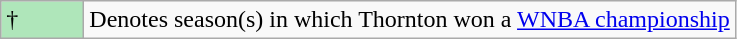<table class="wikitable">
<tr>
<td style="background:#afe6ba; width:3em;">†</td>
<td>Denotes season(s) in which Thornton won a <a href='#'>WNBA championship</a></td>
</tr>
</table>
